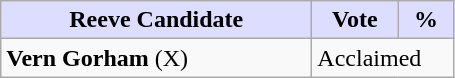<table class="wikitable">
<tr>
<th style="background:#ddf; width:200px;">Reeve Candidate</th>
<th style="background:#ddf; width:50px;">Vote</th>
<th style="background:#ddf; width:30px;">%</th>
</tr>
<tr>
<td><strong>Vern Gorham</strong> (X)</td>
<td colspan="2">Acclaimed</td>
</tr>
</table>
